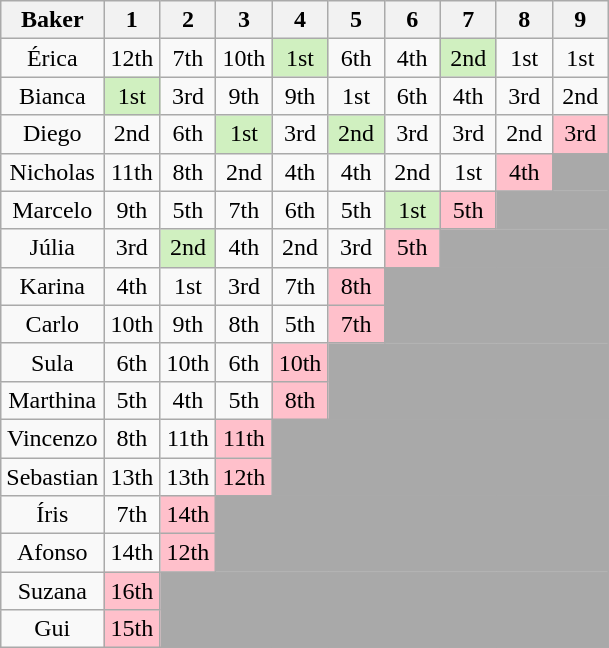<table class="wikitable" style="text-align:center;">
<tr>
<th width=60>Baker</th>
<th width=30>1</th>
<th width=30>2</th>
<th width=30>3</th>
<th width=30>4</th>
<th width=30>5</th>
<th width=30>6</th>
<th width=30>7</th>
<th width=30>8</th>
<th width=30>9</th>
</tr>
<tr>
<td>Érica</td>
<td>12th</td>
<td>7th</td>
<td>10th</td>
<td bgcolor=D0F0C0>1st</td>
<td>6th</td>
<td>4th</td>
<td bgcolor=D0F0C0>2nd</td>
<td>1st</td>
<td>1st</td>
</tr>
<tr>
<td>Bianca</td>
<td bgcolor=D0F0C0>1st</td>
<td>3rd</td>
<td>9th</td>
<td>9th</td>
<td>1st</td>
<td>6th</td>
<td>4th</td>
<td>3rd</td>
<td>2nd</td>
</tr>
<tr>
<td>Diego</td>
<td>2nd</td>
<td>6th</td>
<td bgcolor=D0F0C0>1st</td>
<td>3rd</td>
<td bgcolor=D0F0C0>2nd</td>
<td>3rd</td>
<td>3rd</td>
<td>2nd</td>
<td bgcolor=FFC0CB>3rd</td>
</tr>
<tr>
<td>Nicholas</td>
<td>11th</td>
<td>8th</td>
<td>2nd</td>
<td>4th</td>
<td>4th</td>
<td>2nd</td>
<td>1st</td>
<td bgcolor=FFC0CB>4th</td>
<td bgcolor=A9A9A9></td>
</tr>
<tr>
<td>Marcelo</td>
<td>9th</td>
<td>5th</td>
<td>7th</td>
<td>6th</td>
<td>5th</td>
<td bgcolor=D0F0C0>1st</td>
<td bgcolor=FFC0CB>5th</td>
<td bgcolor=A9A9A9 colspan=2></td>
</tr>
<tr>
<td>Júlia</td>
<td>3rd</td>
<td bgcolor=D0F0C0>2nd</td>
<td>4th</td>
<td>2nd</td>
<td>3rd</td>
<td bgcolor=FFC0CB>5th</td>
<td bgcolor=A9A9A9 colspan=3></td>
</tr>
<tr>
<td>Karina</td>
<td>4th</td>
<td>1st</td>
<td>3rd</td>
<td>7th</td>
<td bgcolor=FFC0CB>8th</td>
<td bgcolor=A9A9A9 rowspan=2 colspan=4></td>
</tr>
<tr>
<td>Carlo</td>
<td>10th</td>
<td>9th</td>
<td>8th</td>
<td>5th</td>
<td bgcolor=FFC0CB>7th</td>
</tr>
<tr>
<td>Sula</td>
<td>6th</td>
<td>10th</td>
<td>6th</td>
<td bgcolor=FFC0CB>10th</td>
<td bgcolor=A9A9A9 rowspan=2 colspan=5></td>
</tr>
<tr>
<td>Marthina</td>
<td>5th</td>
<td>4th</td>
<td>5th</td>
<td bgcolor=FFC0CB>8th</td>
</tr>
<tr>
<td>Vincenzo</td>
<td>8th</td>
<td>11th</td>
<td bgcolor=FFC0CB>11th</td>
<td bgcolor=A9A9A9 rowspan=2 colspan=6></td>
</tr>
<tr>
<td>Sebastian</td>
<td>13th</td>
<td>13th</td>
<td bgcolor=FFC0CB>12th</td>
</tr>
<tr>
<td>Íris</td>
<td>7th</td>
<td bgcolor=FFC0CB>14th</td>
<td bgcolor=A9A9A9 rowspan=2 colspan=7></td>
</tr>
<tr>
<td>Afonso</td>
<td>14th</td>
<td bgcolor=FFC0CB>12th</td>
</tr>
<tr>
<td>Suzana</td>
<td bgcolor=FFC0CB>16th</td>
<td bgcolor=A9A9A9 rowspan=2 colspan=8></td>
</tr>
<tr>
<td>Gui</td>
<td bgcolor=FFC0CB>15th</td>
</tr>
</table>
